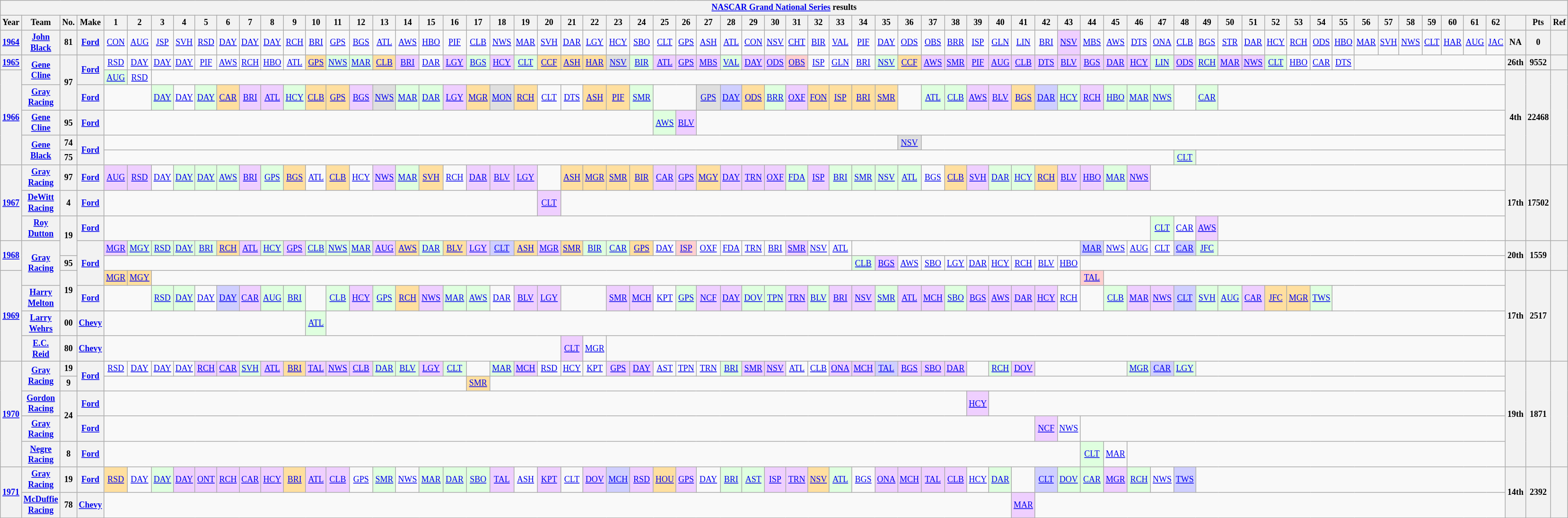<table class="wikitable" style="text-align:center; font-size:75%">
<tr>
<th colspan="69"><a href='#'>NASCAR Grand National Series</a> results</th>
</tr>
<tr>
<th>Year</th>
<th>Team</th>
<th>No.</th>
<th>Make</th>
<th>1</th>
<th>2</th>
<th>3</th>
<th>4</th>
<th>5</th>
<th>6</th>
<th>7</th>
<th>8</th>
<th>9</th>
<th>10</th>
<th>11</th>
<th>12</th>
<th>13</th>
<th>14</th>
<th>15</th>
<th>16</th>
<th>17</th>
<th>18</th>
<th>19</th>
<th>20</th>
<th>21</th>
<th>22</th>
<th>23</th>
<th>24</th>
<th>25</th>
<th>26</th>
<th>27</th>
<th>28</th>
<th>29</th>
<th>30</th>
<th>31</th>
<th>32</th>
<th>33</th>
<th>34</th>
<th>35</th>
<th>36</th>
<th>37</th>
<th>38</th>
<th>39</th>
<th>40</th>
<th>41</th>
<th>42</th>
<th>43</th>
<th>44</th>
<th>45</th>
<th>46</th>
<th>47</th>
<th>48</th>
<th>49</th>
<th>50</th>
<th>51</th>
<th>52</th>
<th>53</th>
<th>54</th>
<th>55</th>
<th>56</th>
<th>57</th>
<th>58</th>
<th>59</th>
<th>60</th>
<th>61</th>
<th>62</th>
<th></th>
<th>Pts</th>
<th>Ref</th>
</tr>
<tr>
<th><a href='#'>1964</a></th>
<th><a href='#'>John Black</a></th>
<th>81</th>
<th><a href='#'>Ford</a></th>
<td><a href='#'>CON</a></td>
<td><a href='#'>AUG</a></td>
<td><a href='#'>JSP</a></td>
<td><a href='#'>SVH</a></td>
<td><a href='#'>RSD</a></td>
<td><a href='#'>DAY</a></td>
<td><a href='#'>DAY</a></td>
<td><a href='#'>DAY</a></td>
<td><a href='#'>RCH</a></td>
<td><a href='#'>BRI</a></td>
<td><a href='#'>GPS</a></td>
<td><a href='#'>BGS</a></td>
<td><a href='#'>ATL</a></td>
<td><a href='#'>AWS</a></td>
<td><a href='#'>HBO</a></td>
<td><a href='#'>PIF</a></td>
<td><a href='#'>CLB</a></td>
<td><a href='#'>NWS</a></td>
<td><a href='#'>MAR</a></td>
<td><a href='#'>SVH</a></td>
<td><a href='#'>DAR</a></td>
<td><a href='#'>LGY</a></td>
<td><a href='#'>HCY</a></td>
<td><a href='#'>SBO</a></td>
<td><a href='#'>CLT</a></td>
<td><a href='#'>GPS</a></td>
<td><a href='#'>ASH</a></td>
<td><a href='#'>ATL</a></td>
<td><a href='#'>CON</a></td>
<td><a href='#'>NSV</a></td>
<td><a href='#'>CHT</a></td>
<td><a href='#'>BIR</a></td>
<td><a href='#'>VAL</a></td>
<td><a href='#'>PIF</a></td>
<td><a href='#'>DAY</a></td>
<td><a href='#'>ODS</a></td>
<td><a href='#'>OBS</a></td>
<td><a href='#'>BRR</a></td>
<td><a href='#'>ISP</a></td>
<td><a href='#'>GLN</a></td>
<td><a href='#'>LIN</a></td>
<td><a href='#'>BRI</a></td>
<td style="background:#EFCFFF;"><a href='#'>NSV</a><br></td>
<td><a href='#'>MBS</a></td>
<td><a href='#'>AWS</a></td>
<td><a href='#'>DTS</a></td>
<td><a href='#'>ONA</a></td>
<td><a href='#'>CLB</a></td>
<td><a href='#'>BGS</a></td>
<td><a href='#'>STR</a></td>
<td><a href='#'>DAR</a></td>
<td><a href='#'>HCY</a></td>
<td><a href='#'>RCH</a></td>
<td><a href='#'>ODS</a></td>
<td><a href='#'>HBO</a></td>
<td><a href='#'>MAR</a></td>
<td><a href='#'>SVH</a></td>
<td><a href='#'>NWS</a></td>
<td><a href='#'>CLT</a></td>
<td><a href='#'>HAR</a></td>
<td><a href='#'>AUG</a></td>
<td><a href='#'>JAC</a></td>
<th>NA</th>
<th>0</th>
<th></th>
</tr>
<tr>
<th><a href='#'>1965</a></th>
<th rowspan=2><a href='#'>Gene Cline</a></th>
<th rowspan=3>97</th>
<th rowspan=2><a href='#'>Ford</a></th>
<td><a href='#'>RSD</a></td>
<td><a href='#'>DAY</a></td>
<td><a href='#'>DAY</a></td>
<td><a href='#'>DAY</a></td>
<td><a href='#'>PIF</a></td>
<td><a href='#'>AWS</a></td>
<td><a href='#'>RCH</a></td>
<td><a href='#'>HBO</a></td>
<td><a href='#'>ATL</a></td>
<td style="background:#FFDF9F;"><a href='#'>GPS</a><br></td>
<td style="background:#DFFFDF;"><a href='#'>NWS</a><br></td>
<td style="background:#DFFFDF;"><a href='#'>MAR</a><br></td>
<td style="background:#FFDF9F;"><a href='#'>CLB</a><br></td>
<td style="background:#EFCFFF;"><a href='#'>BRI</a><br></td>
<td><a href='#'>DAR</a></td>
<td style="background:#EFCFFF;"><a href='#'>LGY</a><br></td>
<td style="background:#DFFFDF;"><a href='#'>BGS</a><br></td>
<td style="background:#EFCFFF;"><a href='#'>HCY</a><br></td>
<td style="background:#DFFFDF;"><a href='#'>CLT</a><br></td>
<td style="background:#FFDF9F;"><a href='#'>CCF</a><br></td>
<td style="background:#FFDF9F;"><a href='#'>ASH</a><br></td>
<td style="background:#FFDF9F;"><a href='#'>HAR</a><br></td>
<td style="background:#DFDFDF;"><a href='#'>NSV</a><br></td>
<td style="background:#DFFFDF;"><a href='#'>BIR</a><br></td>
<td style="background:#EFCFFF;"><a href='#'>ATL</a><br></td>
<td style="background:#EFCFFF;"><a href='#'>GPS</a><br></td>
<td style="background:#EFCFFF;"><a href='#'>MBS</a><br></td>
<td style="background:#DFFFDF;"><a href='#'>VAL</a><br></td>
<td style="background:#EFCFFF;"><a href='#'>DAY</a><br></td>
<td style="background:#EFCFFF;"><a href='#'>ODS</a><br></td>
<td style="background:#FFCFCF;"><a href='#'>OBS</a><br></td>
<td><a href='#'>ISP</a></td>
<td><a href='#'>GLN</a></td>
<td><a href='#'>BRI</a></td>
<td style="background:#DFFFDF;"><a href='#'>NSV</a><br></td>
<td style="background:#FFDF9F;"><a href='#'>CCF</a><br></td>
<td style="background:#EFCFFF;"><a href='#'>AWS</a><br></td>
<td style="background:#EFCFFF;"><a href='#'>SMR</a><br></td>
<td style="background:#EFCFFF;"><a href='#'>PIF</a><br></td>
<td style="background:#EFCFFF;"><a href='#'>AUG</a><br></td>
<td style="background:#EFCFFF;"><a href='#'>CLB</a><br></td>
<td style="background:#EFCFFF;"><a href='#'>DTS</a><br></td>
<td style="background:#EFCFFF;"><a href='#'>BLV</a><br></td>
<td style="background:#EFCFFF;"><a href='#'>BGS</a><br></td>
<td style="background:#EFCFFF;"><a href='#'>DAR</a><br></td>
<td style="background:#EFCFFF;"><a href='#'>HCY</a><br></td>
<td style="background:#DFFFDF;"><a href='#'>LIN</a><br></td>
<td style="background:#EFCFFF;"><a href='#'>ODS</a><br></td>
<td style="background:#DFFFDF;"><a href='#'>RCH</a><br></td>
<td style="background:#EFCFFF;"><a href='#'>MAR</a><br></td>
<td style="background:#EFCFFF;"><a href='#'>NWS</a><br></td>
<td style="background:#DFFFDF;"><a href='#'>CLT</a><br></td>
<td><a href='#'>HBO</a></td>
<td><a href='#'>CAR</a></td>
<td><a href='#'>DTS</a></td>
<td colspan=7></td>
<th>26th</th>
<th>9552</th>
<th></th>
</tr>
<tr>
<th rowspan=5><a href='#'>1966</a></th>
<td style="background:#DFFFDF;"><a href='#'>AUG</a><br></td>
<td><a href='#'>RSD</a></td>
<td colspan=60></td>
<th rowspan=5>4th</th>
<th rowspan=5>22468</th>
<th rowspan=5></th>
</tr>
<tr>
<th><a href='#'>Gray Racing</a></th>
<th><a href='#'>Ford</a></th>
<td colspan=2></td>
<td style="background:#DFFFDF;"><a href='#'>DAY</a><br></td>
<td><a href='#'>DAY</a></td>
<td style="background:#DFFFDF;"><a href='#'>DAY</a><br></td>
<td style="background:#FFDF9F;"><a href='#'>CAR</a><br></td>
<td style="background:#EFCFFF;"><a href='#'>BRI</a><br></td>
<td style="background:#EFCFFF;"><a href='#'>ATL</a><br></td>
<td style="background:#DFFFDF;"><a href='#'>HCY</a><br></td>
<td style="background:#FFDF9F;"><a href='#'>CLB</a><br></td>
<td style="background:#FFDF9F;"><a href='#'>GPS</a><br></td>
<td style="background:#EFCFFF;"><a href='#'>BGS</a><br></td>
<td style="background:#DFDFDF;"><a href='#'>NWS</a><br></td>
<td style="background:#DFFFDF;"><a href='#'>MAR</a><br></td>
<td style="background:#DFFFDF;"><a href='#'>DAR</a><br></td>
<td style="background:#EFCFFF;"><a href='#'>LGY</a><br></td>
<td style="background:#FFDF9F;"><a href='#'>MGR</a><br></td>
<td style="background:#DFDFDF;"><a href='#'>MON</a><br></td>
<td style="background:#FFDF9F;"><a href='#'>RCH</a><br></td>
<td><a href='#'>CLT</a></td>
<td><a href='#'>DTS</a></td>
<td style="background:#FFDF9F;"><a href='#'>ASH</a><br></td>
<td style="background:#FFDF9F;"><a href='#'>PIF</a><br></td>
<td style="background:#DFFFDF;"><a href='#'>SMR</a><br></td>
<td colspan=2></td>
<td style="background:#DFDFDF;"><a href='#'>GPS</a><br></td>
<td style="background:#CFCFFF;"><a href='#'>DAY</a><br></td>
<td style="background:#FFDF9F;"><a href='#'>ODS</a><br></td>
<td style="background:#DFFFDF;"><a href='#'>BRR</a><br></td>
<td style="background:#EFCFFF;"><a href='#'>OXF</a><br></td>
<td style="background:#FFDF9F;"><a href='#'>FON</a><br></td>
<td style="background:#FFDF9F;"><a href='#'>ISP</a><br></td>
<td style="background:#FFDF9F;"><a href='#'>BRI</a><br></td>
<td style="background:#FFDF9F;"><a href='#'>SMR</a><br></td>
<td></td>
<td style="background:#DFFFDF;"><a href='#'>ATL</a><br></td>
<td style="background:#DFFFDF;"><a href='#'>CLB</a><br></td>
<td style="background:#EFCFFF;"><a href='#'>AWS</a><br></td>
<td style="background:#EFCFFF;"><a href='#'>BLV</a><br></td>
<td style="background:#FFDF9F;"><a href='#'>BGS</a><br></td>
<td style="background:#CFCFFF;"><a href='#'>DAR</a><br></td>
<td style="background:#DFFFDF;"><a href='#'>HCY</a><br></td>
<td style="background:#EFCFFF;"><a href='#'>RCH</a><br></td>
<td style="background:#DFFFDF;"><a href='#'>HBO</a><br></td>
<td style="background:#DFFFDF;"><a href='#'>MAR</a><br></td>
<td style="background:#DFFFDF;"><a href='#'>NWS</a><br></td>
<td></td>
<td style="background:#DFFFDF;"><a href='#'>CAR</a><br></td>
<td colspan=13></td>
</tr>
<tr>
<th><a href='#'>Gene Cline</a></th>
<th>95</th>
<th><a href='#'>Ford</a></th>
<td colspan=24></td>
<td style="background:#DFFFDF;"><a href='#'>AWS</a><br></td>
<td style="background:#EFCFFF;"><a href='#'>BLV</a><br></td>
<td colspan=36></td>
</tr>
<tr>
<th rowspan=2><a href='#'>Gene Black</a></th>
<th>74</th>
<th rowspan=2><a href='#'>Ford</a></th>
<td colspan=35></td>
<td style="background:#DFDFDF;"><a href='#'>NSV</a><br></td>
<td colspan=26></td>
</tr>
<tr>
<th>75</th>
<td colspan=47></td>
<td style="background:#DFFFDF;"><a href='#'>CLT</a><br></td>
<td colspan=14></td>
</tr>
<tr>
<th rowspan=3><a href='#'>1967</a></th>
<th><a href='#'>Gray Racing</a></th>
<th>97</th>
<th><a href='#'>Ford</a></th>
<td style="background:#EFCFFF;"><a href='#'>AUG</a><br></td>
<td style="background:#EFCFFF;"><a href='#'>RSD</a><br></td>
<td><a href='#'>DAY</a></td>
<td style="background:#DFFFDF;"><a href='#'>DAY</a><br></td>
<td style="background:#DFFFDF;"><a href='#'>DAY</a><br></td>
<td style="background:#DFFFDF;"><a href='#'>AWS</a><br></td>
<td style="background:#EFCFFF;"><a href='#'>BRI</a><br></td>
<td style="background:#DFFFDF;"><a href='#'>GPS</a><br></td>
<td style="background:#FFDF9F;"><a href='#'>BGS</a><br></td>
<td><a href='#'>ATL</a></td>
<td style="background:#FFDF9F;"><a href='#'>CLB</a><br></td>
<td><a href='#'>HCY</a></td>
<td style="background:#EFCFFF;"><a href='#'>NWS</a><br></td>
<td style="background:#DFFFDF;"><a href='#'>MAR</a><br></td>
<td style="background:#FFDF9F;"><a href='#'>SVH</a><br></td>
<td><a href='#'>RCH</a></td>
<td style="background:#EFCFFF;"><a href='#'>DAR</a><br></td>
<td style="background:#EFCFFF;"><a href='#'>BLV</a><br></td>
<td style="background:#EFCFFF;"><a href='#'>LGY</a><br></td>
<td></td>
<td style="background:#FFDF9F;"><a href='#'>ASH</a><br></td>
<td style="background:#FFDF9F;"><a href='#'>MGR</a><br></td>
<td style="background:#FFDF9F;"><a href='#'>SMR</a><br></td>
<td style="background:#FFDF9F;"><a href='#'>BIR</a><br></td>
<td style="background:#EFCFFF;"><a href='#'>CAR</a><br></td>
<td style="background:#EFCFFF;"><a href='#'>GPS</a><br></td>
<td style="background:#FFDF9F;"><a href='#'>MGY</a><br></td>
<td style="background:#EFCFFF;"><a href='#'>DAY</a><br></td>
<td style="background:#EFCFFF;"><a href='#'>TRN</a><br></td>
<td style="background:#EFCFFF;"><a href='#'>OXF</a><br></td>
<td style="background:#DFFFDF;"><a href='#'>FDA</a><br></td>
<td style="background:#EFCFFF;"><a href='#'>ISP</a><br></td>
<td style="background:#DFFFDF;"><a href='#'>BRI</a><br></td>
<td style="background:#DFFFDF;"><a href='#'>SMR</a><br></td>
<td style="background:#DFFFDF;"><a href='#'>NSV</a><br></td>
<td style="background:#DFFFDF;"><a href='#'>ATL</a><br></td>
<td><a href='#'>BGS</a></td>
<td style="background:#FFDF9F;"><a href='#'>CLB</a><br></td>
<td style="background:#EFCFFF;"><a href='#'>SVH</a><br></td>
<td style="background:#DFFFDF;"><a href='#'>DAR</a><br></td>
<td style="background:#DFFFDF;"><a href='#'>HCY</a><br></td>
<td style="background:#FFDF9F;"><a href='#'>RCH</a><br></td>
<td style="background:#EFCFFF;"><a href='#'>BLV</a><br></td>
<td style="background:#EFCFFF;"><a href='#'>HBO</a><br></td>
<td style="background:#DFFFDF;"><a href='#'>MAR</a><br></td>
<td style="background:#EFCFFF;"><a href='#'>NWS</a><br></td>
<td colspan=16></td>
<th rowspan=3>17th</th>
<th rowspan=3>17502</th>
<th rowspan=3></th>
</tr>
<tr>
<th><a href='#'>DeWitt Racing</a></th>
<th>4</th>
<th><a href='#'>Ford</a></th>
<td colspan=19></td>
<td style="background:#EFCFFF;"><a href='#'>CLT</a><br></td>
<td colspan=42></td>
</tr>
<tr>
<th><a href='#'>Roy Dutton</a></th>
<th rowspan=2>19</th>
<th><a href='#'>Ford</a></th>
<td colspan=46></td>
<td style="background:#DFFFDF;"><a href='#'>CLT</a><br></td>
<td><a href='#'>CAR</a></td>
<td style="background:#EFCFFF;"><a href='#'>AWS</a><br></td>
<td colspan=13></td>
</tr>
<tr>
<th rowspan=2><a href='#'>1968</a></th>
<th rowspan=3><a href='#'>Gray Racing</a></th>
<th rowspan=3><a href='#'>Ford</a></th>
<td style="background:#EFCFFF;"><a href='#'>MGR</a><br></td>
<td style="background:#DFFFDF;"><a href='#'>MGY</a><br></td>
<td style="background:#DFFFDF;"><a href='#'>RSD</a><br></td>
<td style="background:#DFFFDF;"><a href='#'>DAY</a><br></td>
<td style="background:#DFFFDF;"><a href='#'>BRI</a><br></td>
<td style="background:#FFDF9F;"><a href='#'>RCH</a><br></td>
<td style="background:#EFCFFF;"><a href='#'>ATL</a><br></td>
<td style="background:#DFFFDF;"><a href='#'>HCY</a><br></td>
<td style="background:#EFCFFF;"><a href='#'>GPS</a><br></td>
<td style="background:#DFFFDF;"><a href='#'>CLB</a><br></td>
<td style="background:#DFFFDF;"><a href='#'>NWS</a><br></td>
<td style="background:#DFFFDF;"><a href='#'>MAR</a><br></td>
<td style="background:#EFCFFF;"><a href='#'>AUG</a><br></td>
<td style="background:#FFDF9F;"><a href='#'>AWS</a><br></td>
<td style="background:#DFFFDF;"><a href='#'>DAR</a><br></td>
<td style="background:#FFDF9F;"><a href='#'>BLV</a><br></td>
<td style="background:#EFCFFF;"><a href='#'>LGY</a><br></td>
<td style="background:#CFCFFF;"><a href='#'>CLT</a><br></td>
<td style="background:#FFDF9F;"><a href='#'>ASH</a><br></td>
<td style="background:#EFCFFF;"><a href='#'>MGR</a><br></td>
<td style="background:#FFDF9F;"><a href='#'>SMR</a><br></td>
<td style="background:#DFFFDF;"><a href='#'>BIR</a><br></td>
<td style="background:#DFFFDF;"><a href='#'>CAR</a><br></td>
<td style="background:#FFDF9F;"><a href='#'>GPS</a><br></td>
<td><a href='#'>DAY</a></td>
<td style="background:#FFCFCF;"><a href='#'>ISP</a><br></td>
<td><a href='#'>OXF</a></td>
<td><a href='#'>FDA</a></td>
<td><a href='#'>TRN</a></td>
<td><a href='#'>BRI</a></td>
<td style="background:#EFCFFF;"><a href='#'>SMR</a><br></td>
<td><a href='#'>NSV</a></td>
<td><a href='#'>ATL</a></td>
<td colspan=10></td>
<td style="background:#CFCFFF;"><a href='#'>MAR</a><br></td>
<td><a href='#'>NWS</a></td>
<td><a href='#'>AUG</a></td>
<td><a href='#'>CLT</a></td>
<td style="background:#CFCFFF;"><a href='#'>CAR</a><br></td>
<td style="background:#DFFFDF;"><a href='#'>JFC</a><br></td>
<td colspan=13></td>
<th rowspan=2>20th</th>
<th rowspan=2>1559</th>
<th rowspan=2></th>
</tr>
<tr>
<th>95</th>
<td colspan=33></td>
<td style="background:#DFFFDF;"><a href='#'>CLB</a><br></td>
<td style="background:#EFCFFF;"><a href='#'>BGS</a><br></td>
<td><a href='#'>AWS</a></td>
<td><a href='#'>SBO</a></td>
<td><a href='#'>LGY</a></td>
<td><a href='#'>DAR</a></td>
<td><a href='#'>HCY</a></td>
<td><a href='#'>RCH</a></td>
<td><a href='#'>BLV</a></td>
<td><a href='#'>HBO</a></td>
<td colspan=19></td>
</tr>
<tr>
<th rowspan=4><a href='#'>1969</a></th>
<th rowspan=2>19</th>
<td style="background:#FFDF9F;"><a href='#'>MGR</a><br></td>
<td style="background:#FFDF9F;"><a href='#'>MGY</a><br></td>
<td colspan=41></td>
<td style="background:#FFCFCF;"><a href='#'>TAL</a><br></td>
<td colspan=18></td>
<th rowspan=4>17th</th>
<th rowspan=4>2517</th>
<th rowspan=4></th>
</tr>
<tr>
<th><a href='#'>Harry Melton</a></th>
<th><a href='#'>Ford</a></th>
<td colspan=2></td>
<td style="background:#DFFFDF;"><a href='#'>RSD</a><br></td>
<td style="background:#DFFFDF;"><a href='#'>DAY</a><br></td>
<td><a href='#'>DAY</a></td>
<td style="background:#CFCFFF;"><a href='#'>DAY</a><br></td>
<td style="background:#EFCFFF;"><a href='#'>CAR</a><br></td>
<td style="background:#DFFFDF;"><a href='#'>AUG</a><br></td>
<td style="background:#DFFFDF;"><a href='#'>BRI</a><br></td>
<td></td>
<td style="background:#DFFFDF;"><a href='#'>CLB</a><br></td>
<td style="background:#EFCFFF;"><a href='#'>HCY</a><br></td>
<td style="background:#DFFFDF;"><a href='#'>GPS</a><br></td>
<td style="background:#FFDF9F;"><a href='#'>RCH</a><br></td>
<td style="background:#EFCFFF;"><a href='#'>NWS</a><br></td>
<td style="background:#DFFFDF;"><a href='#'>MAR</a><br></td>
<td style="background:#DFFFDF;"><a href='#'>AWS</a><br></td>
<td><a href='#'>DAR</a></td>
<td style="background:#EFCFFF;"><a href='#'>BLV</a><br></td>
<td style="background:#EFCFFF;"><a href='#'>LGY</a><br></td>
<td colspan=2></td>
<td style="background:#EFCFFF;"><a href='#'>SMR</a><br></td>
<td style="background:#EFCFFF;"><a href='#'>MCH</a><br></td>
<td><a href='#'>KPT</a></td>
<td style="background:#DFFFDF;"><a href='#'>GPS</a><br></td>
<td style="background:#EFCFFF;"><a href='#'>NCF</a><br></td>
<td style="background:#EFCFFF;"><a href='#'>DAY</a><br></td>
<td style="background:#DFFFDF;"><a href='#'>DOV</a><br></td>
<td style="background:#DFFFDF;"><a href='#'>TPN</a><br></td>
<td style="background:#EFCFFF;"><a href='#'>TRN</a><br></td>
<td style="background:#DFFFDF;"><a href='#'>BLV</a><br></td>
<td style="background:#EFCFFF;"><a href='#'>BRI</a><br></td>
<td style="background:#EFCFFF;"><a href='#'>NSV</a><br></td>
<td style="background:#DFFFDF;"><a href='#'>SMR</a><br></td>
<td style="background:#EFCFFF;"><a href='#'>ATL</a><br></td>
<td style="background:#EFCFFF;"><a href='#'>MCH</a><br></td>
<td style="background:#DFFFDF;"><a href='#'>SBO</a><br></td>
<td style="background:#EFCFFF;"><a href='#'>BGS</a><br></td>
<td style="background:#EFCFFF;"><a href='#'>AWS</a><br></td>
<td style="background:#EFCFFF;"><a href='#'>DAR</a><br></td>
<td style="background:#EFCFFF;"><a href='#'>HCY</a><br></td>
<td><a href='#'>RCH</a></td>
<td></td>
<td style="background:#DFFFDF;"><a href='#'>CLB</a><br></td>
<td style="background:#EFCFFF;"><a href='#'>MAR</a><br></td>
<td style="background:#EFCFFF;"><a href='#'>NWS</a><br></td>
<td style="background:#CFCFFF;"><a href='#'>CLT</a><br></td>
<td style="background:#DFFFDF;"><a href='#'>SVH</a><br></td>
<td style="background:#DFFFDF;"><a href='#'>AUG</a><br></td>
<td style="background:#EFCFFF;"><a href='#'>CAR</a><br></td>
<td style="background:#FFDF9F;"><a href='#'>JFC</a><br></td>
<td style="background:#FFDF9F;"><a href='#'>MGR</a><br></td>
<td style="background:#DFFFDF;"><a href='#'>TWS</a><br></td>
<td colspan=8></td>
</tr>
<tr>
<th><a href='#'>Larry Wehrs</a></th>
<th>00</th>
<th><a href='#'>Chevy</a></th>
<td colspan=9></td>
<td style="background:#DFFFDF;"><a href='#'>ATL</a><br></td>
<td colspan=52></td>
</tr>
<tr>
<th><a href='#'>E.C. Reid</a></th>
<th>80</th>
<th><a href='#'>Chevy</a></th>
<td colspan=20></td>
<td style="background:#EFCFFF;"><a href='#'>CLT</a><br></td>
<td><a href='#'>MGR</a></td>
<td colspan=40></td>
</tr>
<tr>
<th rowspan=5><a href='#'>1970</a></th>
<th rowspan=2><a href='#'>Gray Racing</a></th>
<th>19</th>
<th rowspan=2><a href='#'>Ford</a></th>
<td><a href='#'>RSD</a></td>
<td><a href='#'>DAY</a></td>
<td><a href='#'>DAY</a></td>
<td><a href='#'>DAY</a></td>
<td style="background:#EFCFFF;"><a href='#'>RCH</a><br></td>
<td style="background:#EFCFFF;"><a href='#'>CAR</a><br></td>
<td style="background:#DFFFDF;"><a href='#'>SVH</a><br></td>
<td style="background:#EFCFFF;"><a href='#'>ATL</a><br></td>
<td style="background:#FFDF9F;"><a href='#'>BRI</a><br></td>
<td style="background:#EFCFFF;"><a href='#'>TAL</a><br></td>
<td style="background:#EFCFFF;"><a href='#'>NWS</a><br></td>
<td style="background:#EFCFFF;"><a href='#'>CLB</a><br></td>
<td style="background:#DFFFDF;"><a href='#'>DAR</a><br></td>
<td style="background:#DFFFDF;"><a href='#'>BLV</a><br></td>
<td style="background:#EFCFFF;"><a href='#'>LGY</a><br></td>
<td style="background:#DFFFDF;"><a href='#'>CLT</a><br></td>
<td></td>
<td style="background:#DFFFDF;"><a href='#'>MAR</a><br></td>
<td style="background:#EFCFFF;"><a href='#'>MCH</a><br></td>
<td><a href='#'>RSD</a></td>
<td><a href='#'>HCY</a></td>
<td><a href='#'>KPT</a></td>
<td style="background:#EFCFFF;"><a href='#'>GPS</a><br></td>
<td style="background:#EFCFFF;"><a href='#'>DAY</a><br></td>
<td><a href='#'>AST</a></td>
<td><a href='#'>TPN</a></td>
<td><a href='#'>TRN</a></td>
<td style="background:#DFFFDF;"><a href='#'>BRI</a><br></td>
<td style="background:#EFCFFF;"><a href='#'>SMR</a><br></td>
<td style="background:#EFCFFF;"><a href='#'>NSV</a><br></td>
<td><a href='#'>ATL</a></td>
<td><a href='#'>CLB</a></td>
<td style="background:#EFCFFF;"><a href='#'>ONA</a><br></td>
<td style="background:#EFCFFF;"><a href='#'>MCH</a><br></td>
<td style="background:#CFCFFF;"><a href='#'>TAL</a><br></td>
<td style="background:#EFCFFF;"><a href='#'>BGS</a><br></td>
<td style="background:#EFCFFF;"><a href='#'>SBO</a><br></td>
<td style="background:#EFCFFF;"><a href='#'>DAR</a><br></td>
<td></td>
<td style="background:#DFFFDF;"><a href='#'>RCH</a><br></td>
<td style="background:#EFCFFF;"><a href='#'>DOV</a><br></td>
<td colspan=4></td>
<td style="background:#DFFFDF;"><a href='#'>MGR</a><br></td>
<td style="background:#CFCFFF;"><a href='#'>CAR</a><br></td>
<td style="background:#DFFFDF;"><a href='#'>LGY</a><br></td>
<td colspan=14></td>
<th rowspan=5>19th</th>
<th rowspan=5>1871</th>
<th rowspan=5></th>
</tr>
<tr>
<th>9</th>
<td colspan=16></td>
<td style="background:#FFDF9F;"><a href='#'>SMR</a><br></td>
<td colspan=45></td>
</tr>
<tr>
<th><a href='#'>Gordon Racing</a></th>
<th rowspan=2>24</th>
<th><a href='#'>Ford</a></th>
<td colspan=38></td>
<td style="background:#EFCFFF;"><a href='#'>HCY</a><br></td>
<td colspan=23></td>
</tr>
<tr>
<th><a href='#'>Gray Racing</a></th>
<th><a href='#'>Ford</a></th>
<td colspan=41></td>
<td style="background:#EFCFFF;"><a href='#'>NCF</a><br></td>
<td><a href='#'>NWS</a></td>
<td colspan=19></td>
</tr>
<tr>
<th><a href='#'>Negre Racing</a></th>
<th>8</th>
<th><a href='#'>Ford</a></th>
<td colspan=43></td>
<td style="background:#DFFFDF;"><a href='#'>CLT</a><br></td>
<td><a href='#'>MAR</a></td>
<td colspan=17></td>
</tr>
<tr>
<th rowspan=2><a href='#'>1971</a></th>
<th><a href='#'>Gray Racing</a></th>
<th>19</th>
<th><a href='#'>Ford</a></th>
<td style="background:#FFDF9F;"><a href='#'>RSD</a><br></td>
<td><a href='#'>DAY</a></td>
<td style="background:#DFFFDF;"><a href='#'>DAY</a><br></td>
<td style="background:#EFCFFF;"><a href='#'>DAY</a><br></td>
<td style="background:#EFCFFF;"><a href='#'>ONT</a><br></td>
<td style="background:#EFCFFF;"><a href='#'>RCH</a><br></td>
<td style="background:#EFCFFF;"><a href='#'>CAR</a><br></td>
<td style="background:#EFCFFF;"><a href='#'>HCY</a><br></td>
<td style="background:#FFDF9F;"><a href='#'>BRI</a><br></td>
<td style="background:#EFCFFF;"><a href='#'>ATL</a><br></td>
<td style="background:#EFCFFF;"><a href='#'>CLB</a><br></td>
<td><a href='#'>GPS</a></td>
<td style="background:#DFFFDF;"><a href='#'>SMR</a><br></td>
<td><a href='#'>NWS</a></td>
<td style="background:#DFFFDF;"><a href='#'>MAR</a><br></td>
<td style="background:#DFFFDF;"><a href='#'>DAR</a><br></td>
<td style="background:#DFFFDF;"><a href='#'>SBO</a><br></td>
<td style="background:#EFCFFF;"><a href='#'>TAL</a><br></td>
<td><a href='#'>ASH</a></td>
<td style="background:#EFCFFF;"><a href='#'>KPT</a><br></td>
<td><a href='#'>CLT</a></td>
<td style="background:#EFCFFF;"><a href='#'>DOV</a><br></td>
<td style="background:#CFCFFF;"><a href='#'>MCH</a><br></td>
<td style="background:#EFCFFF;"><a href='#'>RSD</a><br></td>
<td style="background:#FFDF9F;"><a href='#'>HOU</a><br></td>
<td style="background:#EFCFFF;"><a href='#'>GPS</a><br></td>
<td><a href='#'>DAY</a></td>
<td style="background:#DFFFDF;"><a href='#'>BRI</a><br></td>
<td style="background:#DFFFDF;"><a href='#'>AST</a><br></td>
<td style="background:#EFCFFF;"><a href='#'>ISP</a><br></td>
<td style="background:#EFCFFF;"><a href='#'>TRN</a><br></td>
<td style="background:#FFDF9F;"><a href='#'>NSV</a><br></td>
<td style="background:#DFFFDF;"><a href='#'>ATL</a><br></td>
<td><a href='#'>BGS</a></td>
<td style="background:#EFCFFF;"><a href='#'>ONA</a><br></td>
<td style="background:#EFCFFF;"><a href='#'>MCH</a><br></td>
<td style="background:#EFCFFF;"><a href='#'>TAL</a><br></td>
<td style="background:#EFCFFF;"><a href='#'>CLB</a><br></td>
<td><a href='#'>HCY</a></td>
<td style="background:#DFFFDF;"><a href='#'>DAR</a><br></td>
<td></td>
<td style="background:#CFCFFF;"><a href='#'>CLT</a><br></td>
<td style="background:#DFFFDF;"><a href='#'>DOV</a><br></td>
<td style="background:#DFFFDF;"><a href='#'>CAR</a><br></td>
<td style="background:#EFCFFF;"><a href='#'>MGR</a><br></td>
<td style="background:#DFFFDF;"><a href='#'>RCH</a><br></td>
<td><a href='#'>NWS</a></td>
<td style="background:#CFCFFF;"><a href='#'>TWS</a><br></td>
<td colspan=14></td>
<th rowspan=2>14th</th>
<th rowspan=2>2392</th>
<th rowspan=2></th>
</tr>
<tr>
<th><a href='#'>McDuffie Racing</a></th>
<th>78</th>
<th><a href='#'>Chevy</a></th>
<td colspan=40></td>
<td style="background:#EFCFFF;"><a href='#'>MAR</a><br></td>
<td colspan=21></td>
</tr>
</table>
